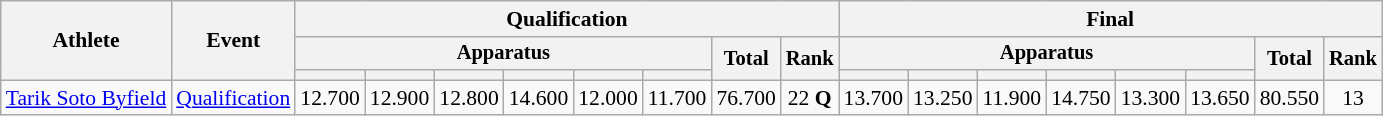<table class="wikitable" style="font-size:90%">
<tr>
<th rowspan=3>Athlete</th>
<th rowspan=3>Event</th>
<th colspan =8>Qualification</th>
<th colspan =8>Final</th>
</tr>
<tr style="font-size:95%">
<th colspan=6>Apparatus</th>
<th rowspan=2>Total</th>
<th rowspan=2>Rank</th>
<th colspan=6>Apparatus</th>
<th rowspan=2>Total</th>
<th rowspan=2>Rank</th>
</tr>
<tr style="font-size:95%">
<th></th>
<th></th>
<th></th>
<th></th>
<th></th>
<th></th>
<th></th>
<th></th>
<th></th>
<th></th>
<th></th>
<th></th>
</tr>
<tr align=center>
<td align=left><a href='#'>Tarik Soto Byfield</a></td>
<td style="text-align:left;"><a href='#'>Qualification</a></td>
<td>12.700</td>
<td>12.900</td>
<td>12.800</td>
<td>14.600</td>
<td>12.000</td>
<td>11.700</td>
<td>76.700</td>
<td>22 <strong>Q</strong></td>
<td>13.700</td>
<td>13.250</td>
<td>11.900</td>
<td>14.750</td>
<td>13.300</td>
<td>13.650</td>
<td>80.550</td>
<td>13</td>
</tr>
</table>
